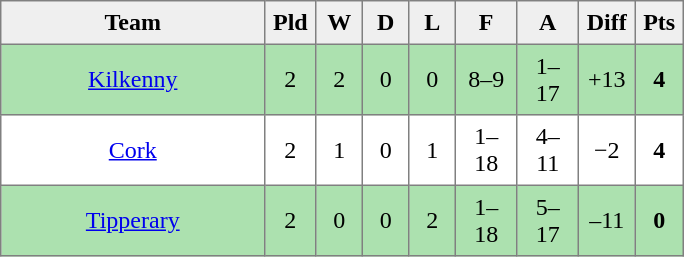<table style=border-collapse:collapse border=1 cellspacing=0 cellpadding=5>
<tr align=center bgcolor=#efefef>
<th width=165>Team</th>
<th width=20>Pld</th>
<th width=20>W</th>
<th width=20>D</th>
<th width=20>L</th>
<th width=30>F</th>
<th width=30>A</th>
<th width=20>Diff</th>
<th width=20>Pts</th>
</tr>
<tr align=center style="background:#ACE1AF;">
<td><a href='#'>Kilkenny</a></td>
<td>2</td>
<td>2</td>
<td>0</td>
<td>0</td>
<td>8–9</td>
<td>1–17</td>
<td>+13</td>
<td><strong>4</strong></td>
</tr>
<tr align=center style="background:#FFFFFF;">
<td><a href='#'>Cork</a></td>
<td>2</td>
<td>1</td>
<td>0</td>
<td>1</td>
<td>1–18</td>
<td>4–11</td>
<td>−2</td>
<td><strong>4</strong></td>
</tr>
<tr align=center style="background:#ACE1AF;">
<td><a href='#'>Tipperary</a></td>
<td>2</td>
<td>0</td>
<td>0</td>
<td>2</td>
<td>1–18</td>
<td>5–17</td>
<td>–11</td>
<td><strong>0</strong></td>
</tr>
</table>
